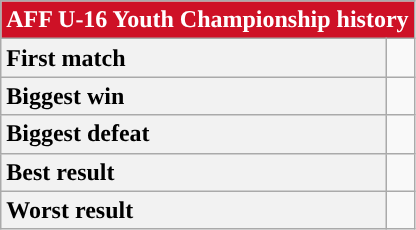<table class="wikitable" style="text-align: center;font-size:100%;">
<tr>
<th colspan=6 style="background: #CE1126; color: #FFFFFF;">AFF U-16 Youth Championship history</th>
</tr>
<tr>
<th style="text-align: left;">First match</th>
<td></td>
</tr>
<tr>
<th style="text-align: left;">Biggest win</th>
<td></td>
</tr>
<tr>
<th style="text-align: left;">Biggest defeat</th>
<td></td>
</tr>
<tr>
<th style="text-align: left;">Best result</th>
<td></td>
</tr>
<tr>
<th style="text-align: left;">Worst result</th>
<td></td>
</tr>
</table>
